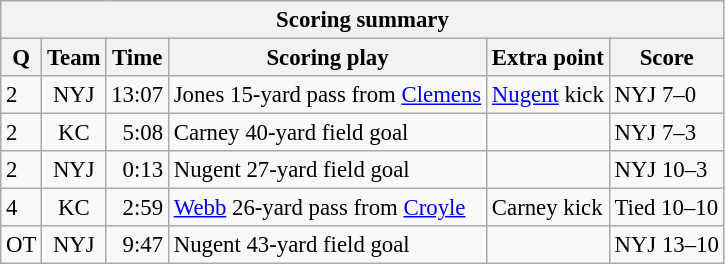<table class="wikitable" style="font-size: 95%;">
<tr>
<th colspan=6>Scoring summary</th>
</tr>
<tr>
<th>Q</th>
<th>Team</th>
<th>Time</th>
<th>Scoring play</th>
<th>Extra point</th>
<th>Score</th>
</tr>
<tr>
<td>2</td>
<td align=center>NYJ</td>
<td align=right>13:07</td>
<td>Jones 15-yard pass from <a href='#'>Clemens</a></td>
<td><a href='#'>Nugent</a> kick</td>
<td>NYJ 7–0</td>
</tr>
<tr>
<td>2</td>
<td align=center>KC</td>
<td align=right>5:08</td>
<td>Carney 40-yard field goal</td>
<td></td>
<td>NYJ 7–3</td>
</tr>
<tr>
<td>2</td>
<td align=center>NYJ</td>
<td align=right>0:13</td>
<td>Nugent 27-yard field goal</td>
<td></td>
<td>NYJ 10–3</td>
</tr>
<tr>
<td>4</td>
<td align=center>KC</td>
<td align=right>2:59</td>
<td><a href='#'>Webb</a> 26-yard pass from <a href='#'>Croyle</a></td>
<td>Carney kick</td>
<td>Tied 10–10</td>
</tr>
<tr>
<td>OT</td>
<td align=center>NYJ</td>
<td align=right>9:47</td>
<td>Nugent 43-yard field goal</td>
<td></td>
<td>NYJ 13–10</td>
</tr>
</table>
